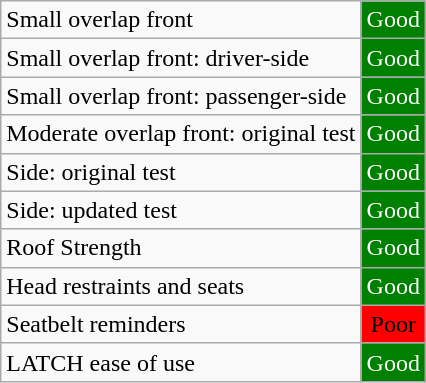<table class="wikitable">
<tr>
<td>Small overlap front</td>
<td style="text-align:center;color:white;background:green">Good</td>
</tr>
<tr>
<td>Small overlap front: driver-side</td>
<td style="text-align:center;color:white;background:green">Good</td>
</tr>
<tr>
<td>Small overlap front: passenger-side</td>
<td style="text-align:center;color:white;background:green">Good</td>
</tr>
<tr>
<td>Moderate overlap front: original test</td>
<td style="text-align:center;color:white;background:green">Good</td>
</tr>
<tr>
<td>Side: original test</td>
<td colspan="1" style="text-align:center;color:white;background:green">Good</td>
</tr>
<tr>
<td>Side: updated test</td>
<td style="text-align:center;color:white;background:green">Good</td>
</tr>
<tr>
<td>Roof Strength</td>
<td style="text-align:center;color:white;background:green">Good</td>
</tr>
<tr>
<td>Head restraints and seats</td>
<td style="text-align:center;color:white;background:green">Good</td>
</tr>
<tr>
<td>Seatbelt reminders</td>
<td style="text-align:center;color:black;background:red">Poor</td>
</tr>
<tr>
<td>LATCH ease of use</td>
<td style="text-align:center;color:white;background:green">Good</td>
</tr>
</table>
